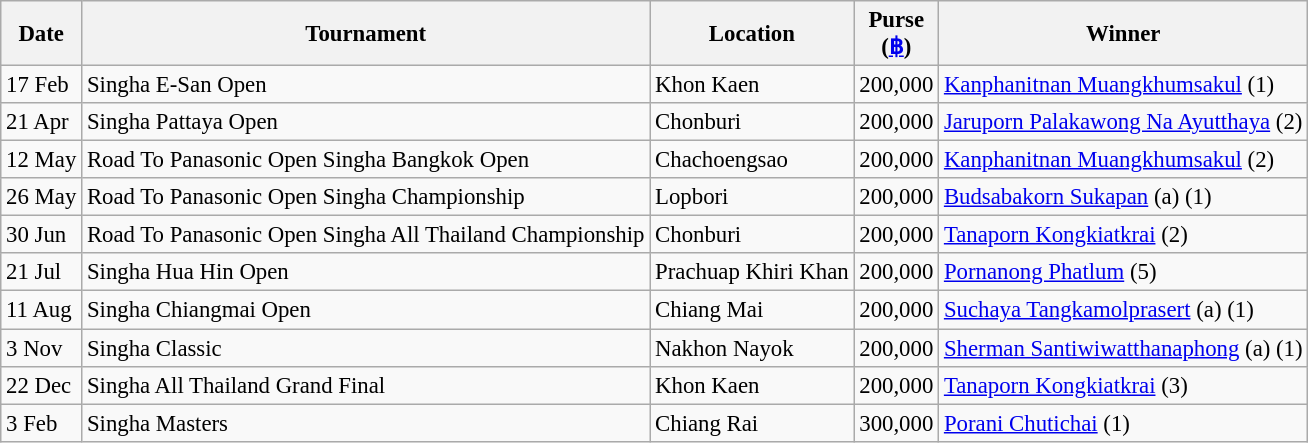<table class="wikitable" style="font-size:95%">
<tr>
<th>Date</th>
<th>Tournament</th>
<th>Location</th>
<th>Purse<br>(<a href='#'>฿</a>)</th>
<th>Winner</th>
</tr>
<tr>
<td>17 Feb</td>
<td>Singha E-San Open</td>
<td>Khon Kaen</td>
<td align="right">200,000</td>
<td> <a href='#'>Kanphanitnan Muangkhumsakul</a> (1)</td>
</tr>
<tr>
<td>21 Apr</td>
<td>Singha Pattaya Open</td>
<td>Chonburi</td>
<td align="right">200,000</td>
<td> <a href='#'>Jaruporn Palakawong Na Ayutthaya</a> (2)</td>
</tr>
<tr>
<td>12 May</td>
<td>Road To Panasonic Open Singha Bangkok Open</td>
<td>Chachoengsao</td>
<td align="right">200,000</td>
<td> <a href='#'>Kanphanitnan Muangkhumsakul</a> (2)</td>
</tr>
<tr>
<td>26 May</td>
<td>Road To Panasonic Open Singha Championship</td>
<td>Lopbori</td>
<td align="right">200,000</td>
<td> <a href='#'>Budsabakorn Sukapan</a> (a) (1)</td>
</tr>
<tr>
<td>30 Jun</td>
<td>Road To Panasonic Open Singha All Thailand Championship</td>
<td>Chonburi</td>
<td align="right">200,000</td>
<td> <a href='#'>Tanaporn Kongkiatkrai</a> (2)</td>
</tr>
<tr>
<td>21 Jul</td>
<td>Singha Hua Hin Open</td>
<td>Prachuap Khiri Khan</td>
<td align="right">200,000</td>
<td> <a href='#'>Pornanong Phatlum</a> (5)</td>
</tr>
<tr>
<td>11 Aug</td>
<td>Singha Chiangmai Open</td>
<td>Chiang Mai</td>
<td align="right">200,000</td>
<td> <a href='#'>Suchaya Tangkamolprasert</a> (a) (1)</td>
</tr>
<tr>
<td>3 Nov</td>
<td>Singha Classic</td>
<td>Nakhon Nayok</td>
<td align="right">200,000</td>
<td> <a href='#'>Sherman Santiwiwatthanaphong</a> (a) (1)</td>
</tr>
<tr>
<td>22 Dec</td>
<td>Singha All Thailand Grand Final</td>
<td>Khon Kaen</td>
<td align="right">200,000</td>
<td> <a href='#'>Tanaporn Kongkiatkrai</a> (3)</td>
</tr>
<tr>
<td>3 Feb</td>
<td>Singha Masters</td>
<td>Chiang Rai</td>
<td align="right">300,000</td>
<td> <a href='#'>Porani Chutichai</a> (1)</td>
</tr>
</table>
